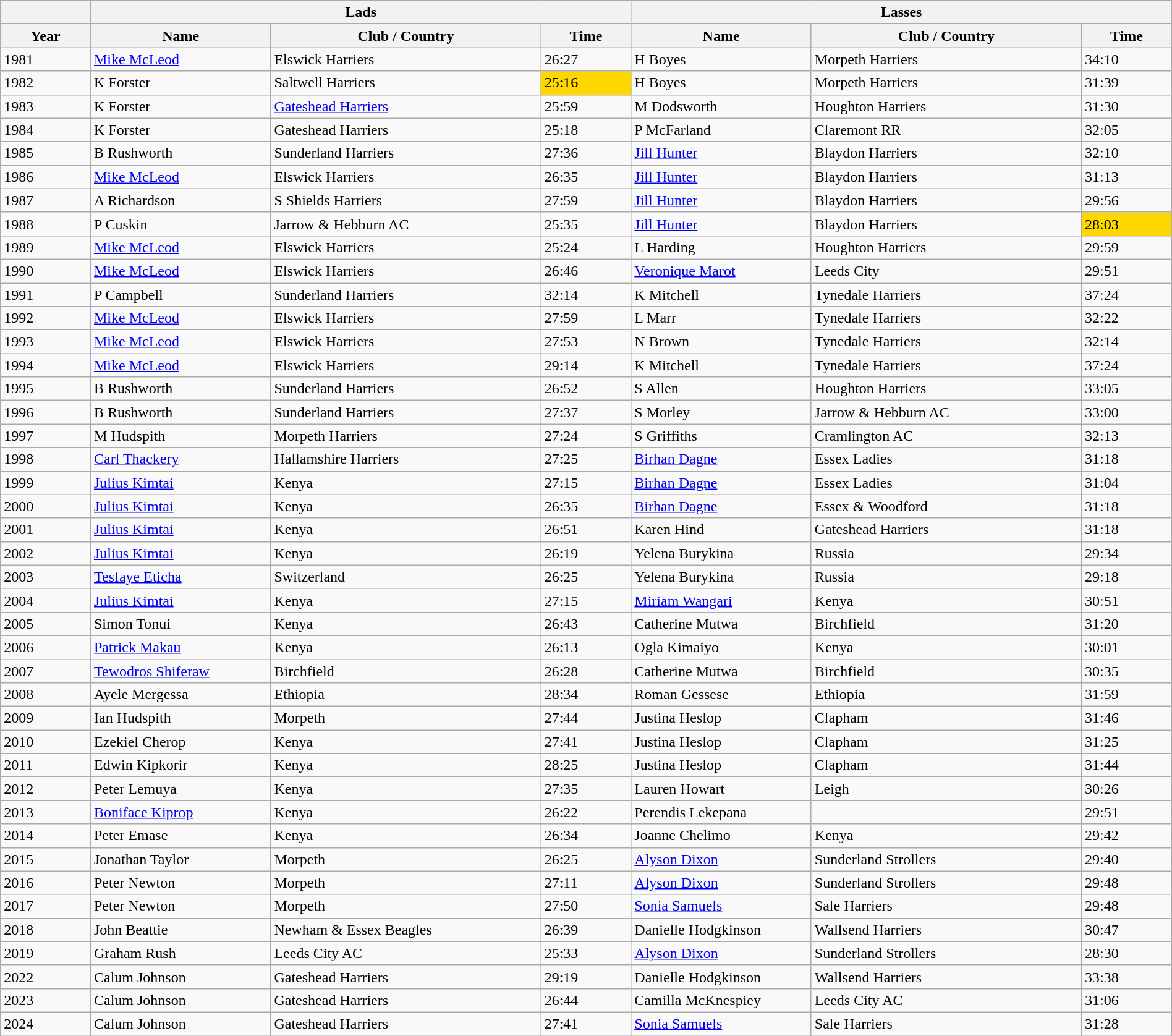<table class="wikitable sortable" width="100%">
<tr>
<th colspan=1></th>
<th colspan=3>Lads</th>
<th colspan=3>Lasses</th>
</tr>
<tr>
<th width="5%">Year</th>
<th width="10%">Name</th>
<th width="15%">Club / Country</th>
<th width="5%">Time</th>
<th width="10%">Name</th>
<th width="15%">Club / Country</th>
<th width="5%">Time</th>
</tr>
<tr>
<td>1981</td>
<td><a href='#'>Mike McLeod</a></td>
<td>Elswick Harriers</td>
<td>26:27</td>
<td>H Boyes</td>
<td>Morpeth Harriers</td>
<td>34:10</td>
</tr>
<tr>
<td>1982</td>
<td>K Forster</td>
<td>Saltwell Harriers</td>
<td bgcolor="gold">25:16</td>
<td>H Boyes</td>
<td>Morpeth Harriers</td>
<td>31:39</td>
</tr>
<tr>
<td>1983</td>
<td>K Forster</td>
<td><a href='#'>Gateshead Harriers</a></td>
<td>25:59</td>
<td>M Dodsworth</td>
<td>Houghton Harriers</td>
<td>31:30</td>
</tr>
<tr>
<td>1984</td>
<td>K Forster</td>
<td>Gateshead Harriers</td>
<td>25:18</td>
<td>P McFarland</td>
<td>Claremont RR</td>
<td>32:05</td>
</tr>
<tr>
<td>1985</td>
<td>B Rushworth</td>
<td>Sunderland Harriers</td>
<td>27:36</td>
<td><a href='#'>Jill Hunter</a></td>
<td>Blaydon Harriers</td>
<td>32:10</td>
</tr>
<tr>
<td>1986</td>
<td><a href='#'>Mike McLeod</a></td>
<td>Elswick Harriers</td>
<td>26:35</td>
<td><a href='#'>Jill Hunter</a></td>
<td>Blaydon Harriers</td>
<td>31:13</td>
</tr>
<tr>
<td>1987</td>
<td>A Richardson</td>
<td>S Shields Harriers</td>
<td>27:59</td>
<td><a href='#'>Jill Hunter</a></td>
<td>Blaydon Harriers</td>
<td>29:56</td>
</tr>
<tr>
<td>1988</td>
<td>P Cuskin</td>
<td>Jarrow & Hebburn AC</td>
<td>25:35</td>
<td><a href='#'>Jill Hunter</a></td>
<td>Blaydon Harriers</td>
<td bgcolor="gold">28:03</td>
</tr>
<tr>
<td>1989</td>
<td><a href='#'>Mike McLeod</a></td>
<td>Elswick Harriers</td>
<td>25:24</td>
<td>L Harding</td>
<td>Houghton Harriers</td>
<td>29:59</td>
</tr>
<tr>
<td>1990</td>
<td><a href='#'>Mike McLeod</a></td>
<td>Elswick Harriers</td>
<td>26:46</td>
<td><a href='#'>Veronique Marot</a></td>
<td>Leeds City</td>
<td>29:51</td>
</tr>
<tr>
<td>1991</td>
<td>P Campbell</td>
<td>Sunderland Harriers</td>
<td>32:14</td>
<td>K Mitchell</td>
<td>Tynedale Harriers</td>
<td>37:24</td>
</tr>
<tr>
<td>1992</td>
<td><a href='#'>Mike McLeod</a></td>
<td>Elswick Harriers</td>
<td>27:59</td>
<td>L Marr</td>
<td>Tynedale Harriers</td>
<td>32:22</td>
</tr>
<tr>
<td>1993</td>
<td><a href='#'>Mike McLeod</a></td>
<td>Elswick Harriers</td>
<td>27:53</td>
<td>N Brown</td>
<td>Tynedale Harriers</td>
<td>32:14</td>
</tr>
<tr>
<td>1994</td>
<td><a href='#'>Mike McLeod</a></td>
<td>Elswick Harriers</td>
<td>29:14</td>
<td>K Mitchell</td>
<td>Tynedale Harriers</td>
<td>37:24</td>
</tr>
<tr>
<td>1995</td>
<td>B Rushworth</td>
<td>Sunderland Harriers</td>
<td>26:52</td>
<td>S Allen</td>
<td>Houghton Harriers</td>
<td>33:05</td>
</tr>
<tr>
<td>1996</td>
<td>B Rushworth</td>
<td>Sunderland Harriers</td>
<td>27:37</td>
<td>S Morley</td>
<td>Jarrow & Hebburn AC</td>
<td>33:00</td>
</tr>
<tr>
<td>1997</td>
<td>M Hudspith</td>
<td>Morpeth Harriers</td>
<td>27:24</td>
<td>S Griffiths</td>
<td>Cramlington AC</td>
<td>32:13</td>
</tr>
<tr>
<td>1998</td>
<td><a href='#'>Carl Thackery</a></td>
<td>Hallamshire Harriers</td>
<td>27:25</td>
<td><a href='#'>Birhan Dagne</a></td>
<td>Essex Ladies</td>
<td>31:18</td>
</tr>
<tr>
<td>1999</td>
<td><a href='#'>Julius Kimtai</a></td>
<td>Kenya</td>
<td>27:15</td>
<td><a href='#'>Birhan Dagne</a></td>
<td>Essex Ladies</td>
<td>31:04</td>
</tr>
<tr>
<td>2000</td>
<td><a href='#'>Julius Kimtai</a></td>
<td>Kenya</td>
<td>26:35</td>
<td><a href='#'>Birhan Dagne</a></td>
<td>Essex & Woodford</td>
<td>31:18</td>
</tr>
<tr>
<td>2001</td>
<td><a href='#'>Julius Kimtai</a></td>
<td>Kenya</td>
<td>26:51</td>
<td>Karen Hind</td>
<td>Gateshead Harriers</td>
<td>31:18</td>
</tr>
<tr>
<td>2002</td>
<td><a href='#'>Julius Kimtai</a></td>
<td>Kenya</td>
<td>26:19</td>
<td>Yelena Burykina</td>
<td>Russia</td>
<td>29:34</td>
</tr>
<tr>
<td>2003</td>
<td><a href='#'>Tesfaye Eticha</a></td>
<td>Switzerland</td>
<td>26:25</td>
<td>Yelena Burykina</td>
<td>Russia</td>
<td>29:18</td>
</tr>
<tr>
<td>2004</td>
<td><a href='#'>Julius Kimtai</a></td>
<td>Kenya</td>
<td>27:15</td>
<td><a href='#'>Miriam Wangari</a></td>
<td>Kenya</td>
<td>30:51</td>
</tr>
<tr>
<td>2005</td>
<td>Simon Tonui</td>
<td>Kenya</td>
<td>26:43</td>
<td>Catherine Mutwa</td>
<td>Birchfield</td>
<td>31:20</td>
</tr>
<tr>
<td>2006</td>
<td><a href='#'>Patrick Makau</a></td>
<td>Kenya</td>
<td>26:13</td>
<td>Ogla Kimaiyo</td>
<td>Kenya</td>
<td>30:01</td>
</tr>
<tr>
<td>2007</td>
<td><a href='#'>Tewodros Shiferaw</a></td>
<td>Birchfield</td>
<td>26:28</td>
<td>Catherine Mutwa</td>
<td>Birchfield</td>
<td>30:35</td>
</tr>
<tr>
<td>2008</td>
<td>Ayele Mergessa</td>
<td>Ethiopia</td>
<td>28:34</td>
<td>Roman Gessese</td>
<td>Ethiopia</td>
<td>31:59</td>
</tr>
<tr>
<td>2009</td>
<td>Ian Hudspith</td>
<td>Morpeth</td>
<td>27:44</td>
<td>Justina Heslop</td>
<td>Clapham</td>
<td>31:46</td>
</tr>
<tr>
<td>2010</td>
<td>Ezekiel Cherop</td>
<td>Kenya</td>
<td>27:41</td>
<td>Justina Heslop</td>
<td>Clapham</td>
<td>31:25</td>
</tr>
<tr>
<td>2011</td>
<td>Edwin Kipkorir</td>
<td>Kenya</td>
<td>28:25</td>
<td>Justina Heslop</td>
<td>Clapham</td>
<td>31:44</td>
</tr>
<tr>
<td>2012</td>
<td>Peter Lemuya</td>
<td>Kenya</td>
<td>27:35</td>
<td>Lauren Howart</td>
<td>Leigh</td>
<td>30:26</td>
</tr>
<tr>
<td>2013</td>
<td><a href='#'>Boniface Kiprop</a></td>
<td>Kenya</td>
<td>26:22</td>
<td>Perendis Lekepana</td>
<td></td>
<td>29:51</td>
</tr>
<tr>
<td>2014</td>
<td>Peter Emase</td>
<td>Kenya</td>
<td>26:34</td>
<td>Joanne Chelimo</td>
<td>Kenya</td>
<td>29:42</td>
</tr>
<tr>
<td>2015</td>
<td>Jonathan Taylor</td>
<td>Morpeth</td>
<td>26:25</td>
<td><a href='#'>Alyson Dixon</a></td>
<td>Sunderland Strollers</td>
<td>29:40</td>
</tr>
<tr>
<td>2016</td>
<td>Peter Newton</td>
<td>Morpeth</td>
<td>27:11</td>
<td><a href='#'>Alyson Dixon</a></td>
<td>Sunderland Strollers</td>
<td>29:48</td>
</tr>
<tr>
<td>2017</td>
<td>Peter Newton</td>
<td>Morpeth</td>
<td>27:50</td>
<td><a href='#'>Sonia Samuels</a></td>
<td>Sale Harriers</td>
<td>29:48</td>
</tr>
<tr>
<td>2018</td>
<td>John Beattie</td>
<td>Newham & Essex Beagles</td>
<td>26:39</td>
<td>Danielle Hodgkinson</td>
<td>Wallsend Harriers</td>
<td>30:47</td>
</tr>
<tr>
<td>2019</td>
<td>Graham Rush</td>
<td>Leeds City AC</td>
<td>25:33</td>
<td><a href='#'>Alyson Dixon</a></td>
<td>Sunderland Strollers</td>
<td>28:30</td>
</tr>
<tr>
<td>2022</td>
<td>Calum Johnson</td>
<td>Gateshead Harriers</td>
<td>29:19</td>
<td>Danielle Hodgkinson</td>
<td>Wallsend Harriers</td>
<td>33:38</td>
</tr>
<tr>
<td>2023</td>
<td>Calum Johnson</td>
<td>Gateshead Harriers</td>
<td>26:44</td>
<td>Camilla McKnespiey</td>
<td>Leeds City AC</td>
<td>31:06</td>
</tr>
<tr>
<td>2024</td>
<td>Calum Johnson</td>
<td>Gateshead Harriers</td>
<td>27:41</td>
<td><a href='#'>Sonia Samuels</a></td>
<td>Sale Harriers</td>
<td>31:28</td>
</tr>
</table>
